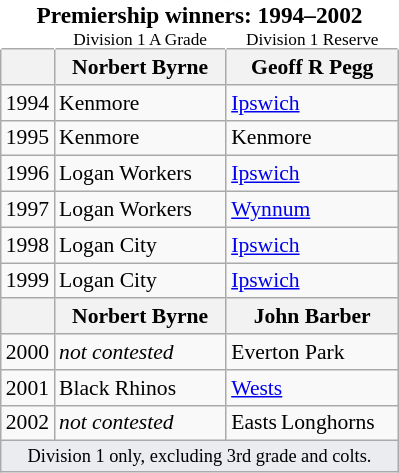<table class="wikitable floatright" style=" font-size:90%">
<tr style="background:white; text-align:center;">
<td colspan=100% style="border:1px solid white; vertical-align:bottom; padding:0; font-size:108%;"><strong>Premiership winners: 1994–2002</strong></td>
</tr>
<tr style="background:white; border:1px solid white; vertical-align:bottom; text-align:center; font-size:80%;">
<td style="border:1px solid white;border-bottom:none;padding:0;"> </td>
<td style="border:1px solid white;border-bottom:none;padding:0;">Division 1 A Grade</td>
<td style="border:1px solid white;border-bottom:none;padding:0;">Division 1 Reserve</td>
</tr>
<tr>
<th></th>
<th style="width:7.5em;">Norbert Byrne</th>
<th style="width:7.5em;">Geoff R Pegg</th>
</tr>
<tr>
<td>1994</td>
<td>Kenmore</td>
<td><a href='#'>Ipswich</a></td>
</tr>
<tr>
<td>1995</td>
<td>Kenmore</td>
<td>Kenmore</td>
</tr>
<tr>
<td>1996</td>
<td>Logan Workers</td>
<td><a href='#'>Ipswich</a></td>
</tr>
<tr>
<td>1997</td>
<td>Logan Workers</td>
<td><a href='#'>Wynnum</a></td>
</tr>
<tr>
<td>1998</td>
<td>Logan City</td>
<td><a href='#'>Ipswich</a></td>
</tr>
<tr>
<td>1999</td>
<td>Logan City</td>
<td><a href='#'>Ipswich</a></td>
</tr>
<tr>
<th></th>
<th>Norbert Byrne</th>
<th>John Barber</th>
</tr>
<tr>
<td>2000</td>
<td><em>not contested</em></td>
<td>Everton Park</td>
</tr>
<tr>
<td>2001</td>
<td>Black Rhinos</td>
<td><a href='#'>Wests</a></td>
</tr>
<tr>
<td>2002</td>
<td><em>not contested</em></td>
<td style="padding-right:0;">Easts Longhorns</td>
</tr>
<tr>
<td colspan= 100%  style="text-align:center; font-size:85%; background:#eaecf0;"> Division 1 only, excluding 3rd grade and colts.</td>
</tr>
</table>
